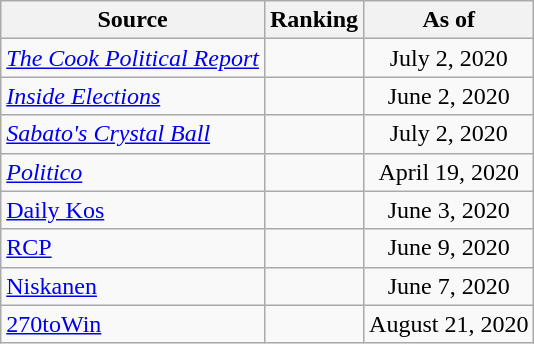<table class="wikitable" style="text-align:center">
<tr>
<th>Source</th>
<th>Ranking</th>
<th>As of</th>
</tr>
<tr>
<td align=left><em><a href='#'>The Cook Political Report</a></em></td>
<td></td>
<td>July 2, 2020</td>
</tr>
<tr>
<td align=left><em><a href='#'>Inside Elections</a></em></td>
<td></td>
<td>June 2, 2020</td>
</tr>
<tr>
<td align=left><em><a href='#'>Sabato's Crystal Ball</a></em></td>
<td></td>
<td>July 2, 2020</td>
</tr>
<tr>
<td align="left"><em><a href='#'>Politico</a></em></td>
<td></td>
<td>April 19, 2020</td>
</tr>
<tr>
<td align="left"><a href='#'>Daily Kos</a></td>
<td></td>
<td>June 3, 2020</td>
</tr>
<tr>
<td align="left"><a href='#'>RCP</a></td>
<td></td>
<td>June 9, 2020</td>
</tr>
<tr>
<td align="left"><a href='#'>Niskanen</a></td>
<td></td>
<td>June 7, 2020</td>
</tr>
<tr>
<td align="left"><a href='#'>270toWin</a></td>
<td></td>
<td>August 21, 2020</td>
</tr>
</table>
